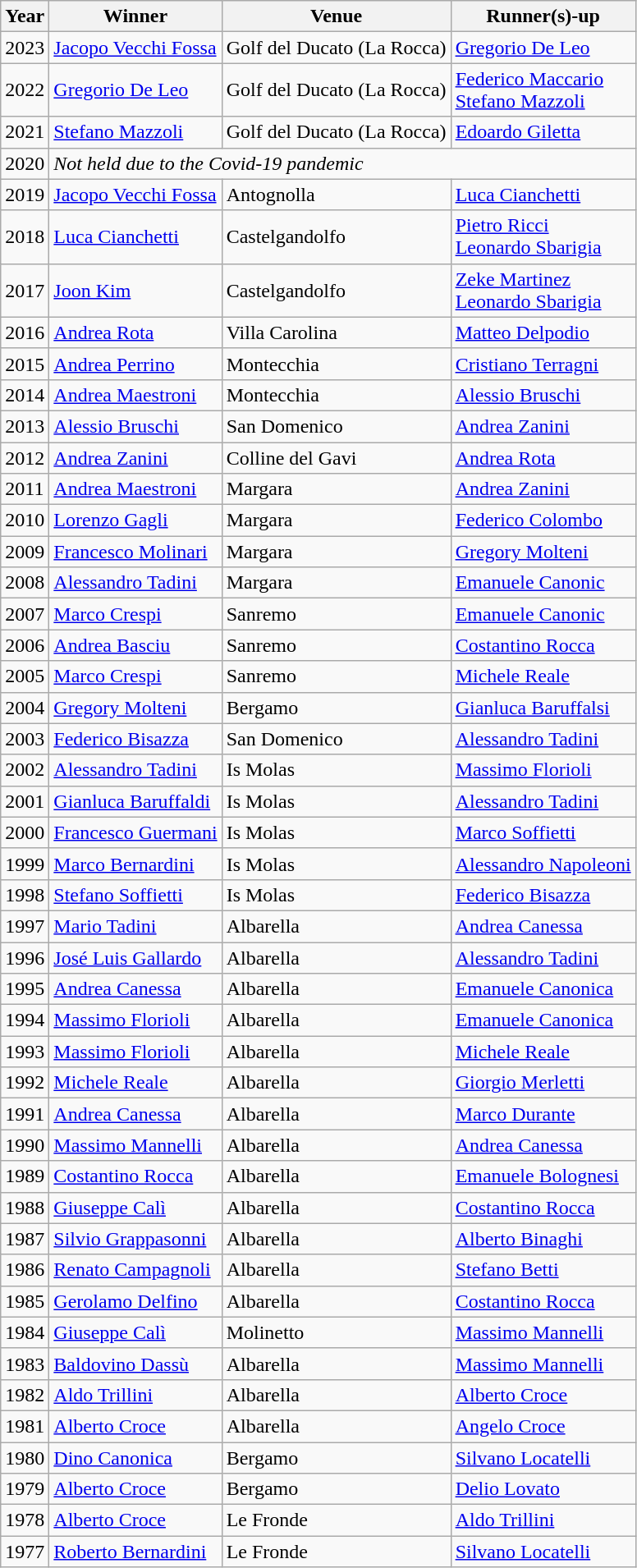<table class=wikitable>
<tr>
<th>Year</th>
<th>Winner</th>
<th>Venue</th>
<th>Runner(s)-up</th>
</tr>
<tr>
<td>2023</td>
<td> <a href='#'>Jacopo Vecchi Fossa</a></td>
<td>Golf del Ducato (La Rocca)</td>
<td> <a href='#'>Gregorio De Leo</a></td>
</tr>
<tr>
<td>2022</td>
<td> <a href='#'>Gregorio De Leo</a></td>
<td>Golf del Ducato (La Rocca)</td>
<td> <a href='#'>Federico Maccario</a><br> <a href='#'>Stefano Mazzoli</a></td>
</tr>
<tr>
<td>2021</td>
<td> <a href='#'>Stefano Mazzoli</a></td>
<td>Golf del Ducato (La Rocca)</td>
<td> <a href='#'>Edoardo Giletta</a></td>
</tr>
<tr>
<td>2020</td>
<td colspan="3"><em>Not held due to the Covid-19 pandemic</em></td>
</tr>
<tr>
<td>2019</td>
<td> <a href='#'>Jacopo Vecchi Fossa</a></td>
<td>Antognolla</td>
<td> <a href='#'>Luca Cianchetti</a></td>
</tr>
<tr>
<td>2018</td>
<td> <a href='#'>Luca Cianchetti</a></td>
<td>Castelgandolfo</td>
<td> <a href='#'>Pietro Ricci</a><br> <a href='#'>Leonardo Sbarigia</a></td>
</tr>
<tr>
<td>2017</td>
<td> <a href='#'>Joon Kim</a></td>
<td>Castelgandolfo</td>
<td> <a href='#'>Zeke Martinez</a><br> <a href='#'>Leonardo Sbarigia</a></td>
</tr>
<tr>
<td>2016</td>
<td> <a href='#'>Andrea Rota</a></td>
<td>Villa Carolina</td>
<td> <a href='#'>Matteo Delpodio</a></td>
</tr>
<tr>
<td>2015</td>
<td> <a href='#'>Andrea Perrino</a></td>
<td>Montecchia</td>
<td> <a href='#'>Cristiano Terragni</a></td>
</tr>
<tr>
<td>2014</td>
<td> <a href='#'>Andrea Maestroni</a></td>
<td>Montecchia</td>
<td> <a href='#'>Alessio Bruschi</a></td>
</tr>
<tr>
<td>2013</td>
<td> <a href='#'>Alessio Bruschi</a></td>
<td>San Domenico</td>
<td> <a href='#'>Andrea Zanini</a></td>
</tr>
<tr>
<td>2012</td>
<td> <a href='#'>Andrea Zanini</a></td>
<td>Colline del Gavi</td>
<td> <a href='#'>Andrea Rota</a></td>
</tr>
<tr>
<td>2011</td>
<td> <a href='#'>Andrea Maestroni</a></td>
<td>Margara</td>
<td> <a href='#'>Andrea Zanini</a></td>
</tr>
<tr>
<td>2010</td>
<td> <a href='#'>Lorenzo Gagli</a></td>
<td>Margara</td>
<td> <a href='#'>Federico Colombo</a></td>
</tr>
<tr>
<td>2009</td>
<td> <a href='#'>Francesco Molinari</a></td>
<td>Margara</td>
<td> <a href='#'>Gregory Molteni</a></td>
</tr>
<tr>
<td>2008</td>
<td> <a href='#'>Alessandro Tadini</a></td>
<td>Margara</td>
<td> <a href='#'>Emanuele Canonic</a></td>
</tr>
<tr>
<td>2007</td>
<td> <a href='#'>Marco Crespi</a></td>
<td>Sanremo</td>
<td> <a href='#'>Emanuele Canonic</a></td>
</tr>
<tr>
<td>2006</td>
<td> <a href='#'>Andrea Basciu</a></td>
<td>Sanremo</td>
<td> <a href='#'>Costantino Rocca</a></td>
</tr>
<tr>
<td>2005</td>
<td> <a href='#'>Marco Crespi</a></td>
<td>Sanremo</td>
<td> <a href='#'>Michele Reale</a></td>
</tr>
<tr>
<td>2004</td>
<td> <a href='#'>Gregory Molteni</a></td>
<td>Bergamo</td>
<td> <a href='#'>Gianluca Baruffalsi</a></td>
</tr>
<tr>
<td>2003</td>
<td> <a href='#'>Federico Bisazza</a></td>
<td>San Domenico</td>
<td> <a href='#'>Alessandro Tadini</a></td>
</tr>
<tr>
<td>2002</td>
<td> <a href='#'>Alessandro Tadini</a></td>
<td>Is Molas</td>
<td> <a href='#'>Massimo Florioli</a></td>
</tr>
<tr>
<td>2001</td>
<td> <a href='#'>Gianluca Baruffaldi</a></td>
<td>Is Molas</td>
<td> <a href='#'>Alessandro Tadini</a></td>
</tr>
<tr>
<td>2000</td>
<td> <a href='#'>Francesco Guermani</a></td>
<td>Is Molas</td>
<td> <a href='#'>Marco Soffietti</a></td>
</tr>
<tr>
<td>1999</td>
<td> <a href='#'>Marco Bernardini</a></td>
<td>Is Molas</td>
<td> <a href='#'>Alessandro Napoleoni</a></td>
</tr>
<tr>
<td>1998</td>
<td> <a href='#'>Stefano Soffietti</a></td>
<td>Is Molas</td>
<td> <a href='#'>Federico Bisazza</a></td>
</tr>
<tr>
<td>1997</td>
<td> <a href='#'>Mario Tadini</a></td>
<td>Albarella</td>
<td> <a href='#'>Andrea Canessa</a></td>
</tr>
<tr>
<td>1996</td>
<td> <a href='#'>José Luis Gallardo</a></td>
<td>Albarella</td>
<td> <a href='#'>Alessandro Tadini</a></td>
</tr>
<tr>
<td>1995</td>
<td> <a href='#'>Andrea Canessa</a></td>
<td>Albarella</td>
<td> <a href='#'>Emanuele Canonica</a></td>
</tr>
<tr>
<td>1994</td>
<td> <a href='#'>Massimo Florioli</a></td>
<td>Albarella</td>
<td> <a href='#'>Emanuele Canonica</a></td>
</tr>
<tr>
<td>1993</td>
<td> <a href='#'>Massimo Florioli</a></td>
<td>Albarella</td>
<td> <a href='#'>Michele Reale</a></td>
</tr>
<tr>
<td>1992</td>
<td> <a href='#'>Michele Reale</a></td>
<td>Albarella</td>
<td> <a href='#'>Giorgio Merletti</a></td>
</tr>
<tr>
<td>1991</td>
<td> <a href='#'>Andrea Canessa</a></td>
<td>Albarella</td>
<td> <a href='#'>Marco Durante</a></td>
</tr>
<tr>
<td>1990</td>
<td> <a href='#'>Massimo Mannelli</a></td>
<td>Albarella</td>
<td> <a href='#'>Andrea Canessa</a></td>
</tr>
<tr>
<td>1989</td>
<td> <a href='#'>Costantino Rocca</a></td>
<td>Albarella</td>
<td> <a href='#'>Emanuele Bolognesi</a></td>
</tr>
<tr>
<td>1988</td>
<td> <a href='#'>Giuseppe Calì</a></td>
<td>Albarella</td>
<td> <a href='#'>Costantino Rocca</a></td>
</tr>
<tr>
<td>1987</td>
<td> <a href='#'>Silvio Grappasonni</a></td>
<td>Albarella</td>
<td> <a href='#'>Alberto Binaghi</a></td>
</tr>
<tr>
<td>1986</td>
<td> <a href='#'>Renato Campagnoli</a></td>
<td>Albarella</td>
<td> <a href='#'>Stefano Betti</a></td>
</tr>
<tr>
<td>1985</td>
<td> <a href='#'>Gerolamo Delfino</a></td>
<td>Albarella</td>
<td> <a href='#'>Costantino Rocca</a></td>
</tr>
<tr>
<td>1984</td>
<td> <a href='#'>Giuseppe Calì</a></td>
<td>Molinetto</td>
<td> <a href='#'>Massimo Mannelli</a></td>
</tr>
<tr>
<td>1983</td>
<td> <a href='#'>Baldovino Dassù</a></td>
<td>Albarella</td>
<td> <a href='#'>Massimo Mannelli</a></td>
</tr>
<tr>
<td>1982</td>
<td> <a href='#'>Aldo Trillini</a></td>
<td>Albarella</td>
<td> <a href='#'>Alberto Croce</a></td>
</tr>
<tr>
<td>1981</td>
<td> <a href='#'>Alberto Croce</a></td>
<td>Albarella</td>
<td> <a href='#'>Angelo Croce</a></td>
</tr>
<tr>
<td>1980</td>
<td> <a href='#'>Dino Canonica</a></td>
<td>Bergamo</td>
<td> <a href='#'>Silvano Locatelli</a></td>
</tr>
<tr>
<td>1979</td>
<td> <a href='#'>Alberto Croce</a></td>
<td>Bergamo</td>
<td> <a href='#'>Delio Lovato</a></td>
</tr>
<tr>
<td>1978</td>
<td> <a href='#'>Alberto Croce</a></td>
<td>Le Fronde</td>
<td> <a href='#'>Aldo Trillini</a></td>
</tr>
<tr>
<td>1977</td>
<td> <a href='#'>Roberto Bernardini</a></td>
<td>Le Fronde</td>
<td> <a href='#'>Silvano Locatelli</a></td>
</tr>
</table>
